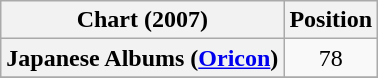<table class="wikitable plainrowheaders">
<tr>
<th>Chart (2007)</th>
<th>Position</th>
</tr>
<tr>
<th scope="row">Japanese Albums (<a href='#'>Oricon</a>)</th>
<td style="text-align:center;">78</td>
</tr>
<tr>
</tr>
</table>
